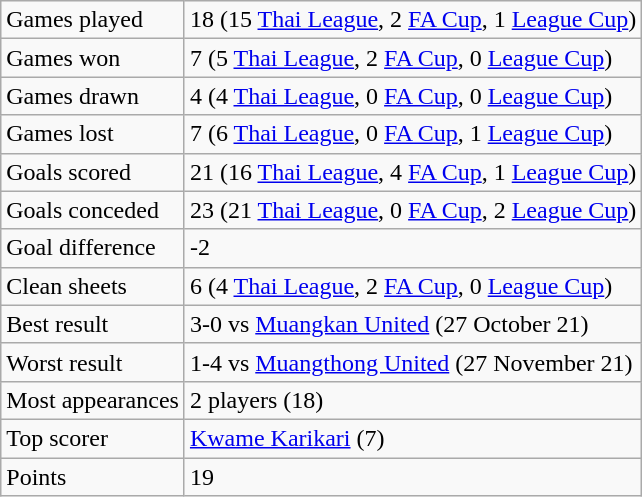<table class="wikitable">
<tr>
<td>Games played</td>
<td>18 (15 <a href='#'>Thai League</a>, 2 <a href='#'>FA Cup</a>, 1 <a href='#'>League Cup</a>)</td>
</tr>
<tr>
<td>Games won</td>
<td>7 (5 <a href='#'>Thai League</a>, 2 <a href='#'>FA Cup</a>, 0 <a href='#'>League Cup</a>)</td>
</tr>
<tr>
<td>Games drawn</td>
<td>4 (4 <a href='#'>Thai League</a>, 0 <a href='#'>FA Cup</a>, 0 <a href='#'>League Cup</a>)</td>
</tr>
<tr>
<td>Games lost</td>
<td>7 (6 <a href='#'>Thai League</a>, 0 <a href='#'>FA Cup</a>, 1 <a href='#'>League Cup</a>)</td>
</tr>
<tr>
<td>Goals scored</td>
<td>21 (16 <a href='#'>Thai League</a>, 4 <a href='#'>FA Cup</a>, 1 <a href='#'>League Cup</a>)</td>
</tr>
<tr>
<td>Goals conceded</td>
<td>23 (21 <a href='#'>Thai League</a>, 0 <a href='#'>FA Cup</a>, 2 <a href='#'>League Cup</a>)</td>
</tr>
<tr>
<td>Goal difference</td>
<td>-2</td>
</tr>
<tr>
<td>Clean sheets</td>
<td>6 (4 <a href='#'>Thai League</a>, 2 <a href='#'>FA Cup</a>, 0 <a href='#'>League Cup</a>)</td>
</tr>
<tr>
<td>Best result</td>
<td>3-0 vs <a href='#'>Muangkan United</a> (27 October 21)</td>
</tr>
<tr>
<td>Worst result</td>
<td>1-4 vs <a href='#'>Muangthong United</a> (27 November 21)</td>
</tr>
<tr>
<td>Most appearances</td>
<td>2 players (18)</td>
</tr>
<tr>
<td>Top scorer</td>
<td><a href='#'>Kwame Karikari</a> (7)</td>
</tr>
<tr>
<td>Points</td>
<td>19</td>
</tr>
</table>
